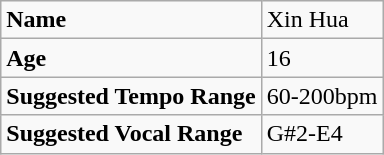<table class="wikitable">
<tr>
<td><strong>Name</strong></td>
<td>Xin Hua</td>
</tr>
<tr>
<td><strong>Age</strong></td>
<td>16</td>
</tr>
<tr>
<td><strong>Suggested Tempo Range</strong></td>
<td>60-200bpm</td>
</tr>
<tr>
<td><strong>Suggested Vocal Range</strong></td>
<td>G#2-E4</td>
</tr>
</table>
